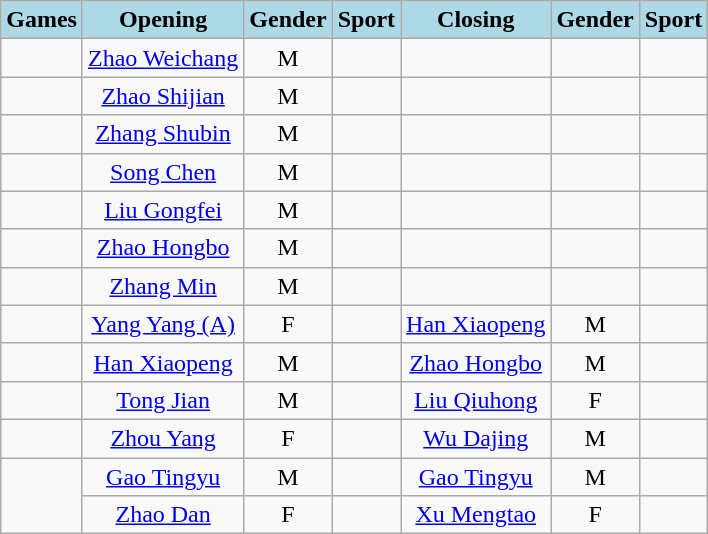<table class="wikitable" style="text-align:center;">
<tr>
<th style="background:lightblue;">Games</th>
<th style="background:lightblue;">Opening</th>
<th style="background:lightblue;">Gender</th>
<th style="background:lightblue;">Sport</th>
<th style="background:lightblue;">Closing</th>
<th style="background:lightblue;">Gender</th>
<th style="background:lightblue;">Sport</th>
</tr>
<tr>
<td align=left></td>
<td><a href='#'>Zhao Weichang</a></td>
<td>M</td>
<td></td>
<td></td>
<td></td>
<td></td>
</tr>
<tr>
<td align=left></td>
<td><a href='#'>Zhao Shijian</a></td>
<td>M</td>
<td></td>
<td></td>
<td></td>
<td></td>
</tr>
<tr>
<td align=left></td>
<td><a href='#'>Zhang Shubin</a></td>
<td>M</td>
<td></td>
<td></td>
<td></td>
<td></td>
</tr>
<tr>
<td align=left></td>
<td><a href='#'>Song Chen</a></td>
<td>M</td>
<td></td>
<td></td>
<td></td>
<td></td>
</tr>
<tr>
<td align=left></td>
<td><a href='#'>Liu Gongfei</a></td>
<td>M</td>
<td></td>
<td></td>
<td></td>
<td></td>
</tr>
<tr>
<td align=left></td>
<td><a href='#'>Zhao Hongbo</a></td>
<td>M</td>
<td></td>
<td></td>
<td></td>
<td></td>
</tr>
<tr>
<td align=left></td>
<td><a href='#'>Zhang Min</a></td>
<td>M</td>
<td></td>
<td></td>
<td></td>
<td></td>
</tr>
<tr>
<td align=left></td>
<td><a href='#'>Yang Yang (A)</a></td>
<td>F</td>
<td></td>
<td><a href='#'>Han Xiaopeng</a></td>
<td>M</td>
<td></td>
</tr>
<tr>
<td align=left></td>
<td><a href='#'>Han Xiaopeng</a></td>
<td>M</td>
<td></td>
<td><a href='#'>Zhao Hongbo</a></td>
<td>M</td>
<td></td>
</tr>
<tr>
<td align=left></td>
<td><a href='#'>Tong Jian</a></td>
<td>M</td>
<td></td>
<td><a href='#'>Liu Qiuhong</a></td>
<td>F</td>
<td></td>
</tr>
<tr>
<td align=left></td>
<td><a href='#'>Zhou Yang</a></td>
<td>F</td>
<td></td>
<td><a href='#'>Wu Dajing</a></td>
<td>M</td>
<td></td>
</tr>
<tr>
<td rowspan=2 align="left"></td>
<td><a href='#'>Gao Tingyu</a></td>
<td>M</td>
<td></td>
<td><a href='#'>Gao Tingyu</a></td>
<td>M</td>
<td></td>
</tr>
<tr>
<td><a href='#'>Zhao Dan</a></td>
<td>F</td>
<td></td>
<td><a href='#'>Xu Mengtao</a></td>
<td>F</td>
<td></td>
</tr>
</table>
